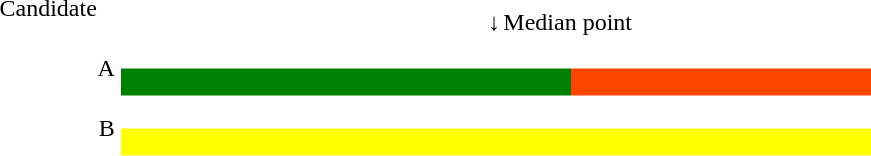<table>
<tr>
<td align=right>Candidate   </td>
<td><br><table cellpadding=0 width=500 border=0 cellspacing=0>
<tr>
<td width=49%> </td>
<td width=2% textalign=center>↓</td>
<td width=49%>Median point</td>
</tr>
</table>
</td>
</tr>
<tr>
<td align=right>A</td>
<td><br><table cellpadding=0 width=500 border=0 cellspacing=0>
<tr>
<td bgcolor=green width=60%> </td>
<td bgcolor=orangered width=40%></td>
</tr>
</table>
</td>
</tr>
<tr>
<td align=right>B</td>
<td><br><table cellpadding=0 width=500 border=0 cellspacing=0>
<tr>
<td bgcolor=yellow width=100%> </td>
</tr>
</table>
</td>
</tr>
<tr>
<td> </td>
<td> </td>
</tr>
<tr>
<td> </td>
<td><br>


</td>
</tr>
</table>
